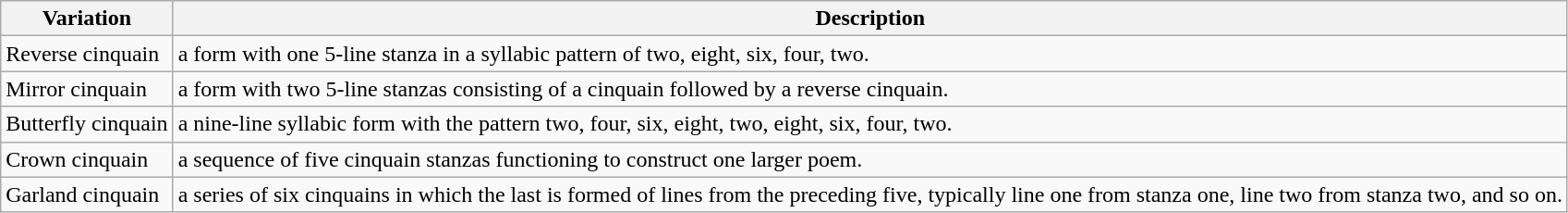<table class="wikitable">
<tr>
<th>Variation</th>
<th>Description</th>
</tr>
<tr>
<td>Reverse cinquain</td>
<td>a form with one 5-line stanza in a syllabic pattern of two, eight, six, four, two.</td>
</tr>
<tr>
<td>Mirror cinquain</td>
<td>a form with two 5-line stanzas consisting of a cinquain followed by a reverse cinquain.</td>
</tr>
<tr>
<td>Butterfly cinquain</td>
<td>a nine-line syllabic form with the pattern two, four, six, eight, two, eight, six, four, two.</td>
</tr>
<tr>
<td>Crown cinquain</td>
<td>a sequence of five cinquain stanzas functioning to construct one larger poem.</td>
</tr>
<tr>
<td>Garland cinquain</td>
<td>a series of six cinquains in which the last is formed of lines from the preceding five, typically line one from stanza one, line two from stanza two, and so on.</td>
</tr>
</table>
